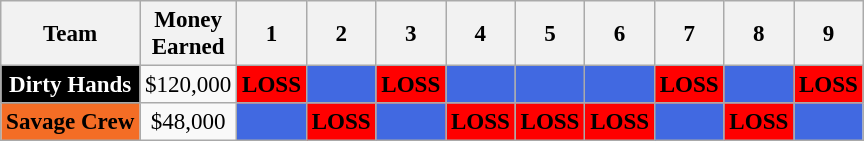<table class="wikitable" border="3" style="text-align:center;font-size:96%">
<tr>
<th>Team</th>
<th>Money<br>Earned</th>
<th>1</th>
<th>2</th>
<th>3</th>
<th>4</th>
<th>5</th>
<th>6</th>
<th>7</th>
<th>8</th>
<th>9</th>
</tr>
<tr>
<td style="background:#000000; color:#fff;"><strong>Dirty Hands</strong></td>
<td>$120,000</td>
<td style="background:red;"><strong>LOSS</strong></td>
<td style="background:royalblue;"></td>
<td style="background:red;"><strong>LOSS</strong></td>
<td style="background:royalblue;"></td>
<td style="background:royalblue;"></td>
<td style="background:royalblue;"></td>
<td style="background:red;"><strong>LOSS</strong></td>
<td style="background:royalblue;"></td>
<td style="background:red;"><strong>LOSS</strong></td>
</tr>
<tr>
<td style="background:#F46D25; color:#000000;"><strong>Savage Crew</strong></td>
<td>$48,000</td>
<td style="background:royalblue;"></td>
<td style="background:red;"><strong>LOSS</strong></td>
<td style="background:royalblue;"></td>
<td style="background:red;"><strong>LOSS</strong></td>
<td style="background:red;"><strong>LOSS</strong></td>
<td style="background:red;"><strong>LOSS</strong></td>
<td style="background:royalblue;"></td>
<td style="background:red;"><strong>LOSS</strong></td>
<td style="background:royalblue;"></td>
</tr>
</table>
